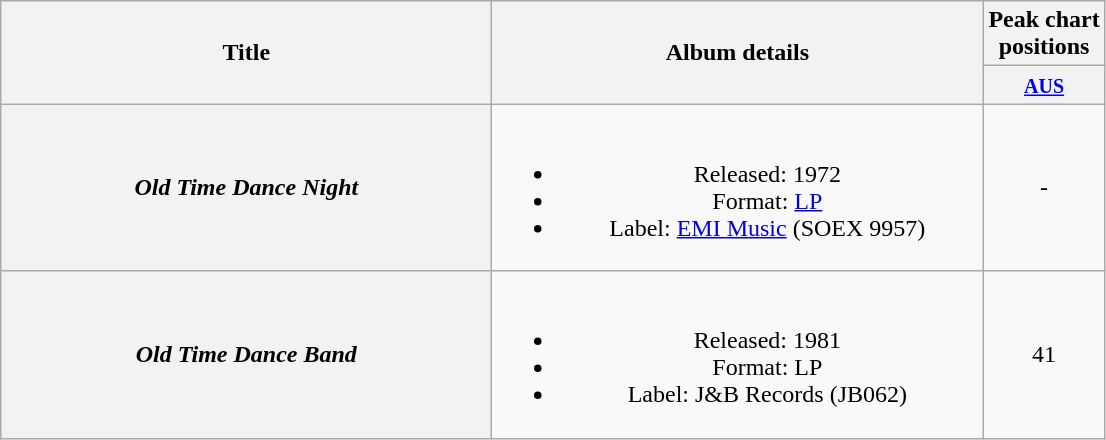<table class="wikitable plainrowheaders" style="text-align:center;" border="1">
<tr>
<th scope="col" rowspan="2" style="width:20em;">Title</th>
<th scope="col" rowspan="2" style="width:20em;">Album details</th>
<th scope="col" colspan="1">Peak chart<br>positions</th>
</tr>
<tr>
<th scope="col" style="text-align:center;"><small><a href='#'>AUS</a></small><br></th>
</tr>
<tr>
<th scope="row"><em>Old Time Dance Night</em></th>
<td><br><ul><li>Released: 1972</li><li>Format: <a href='#'>LP</a></li><li>Label: <a href='#'>EMI Music</a> (SOEX 9957)</li></ul></td>
<td align="center">-</td>
</tr>
<tr>
<th scope="row"><em>Old Time Dance Band</em></th>
<td><br><ul><li>Released: 1981</li><li>Format: LP</li><li>Label: J&B Records (JB062)</li></ul></td>
<td align="center">41</td>
</tr>
</table>
